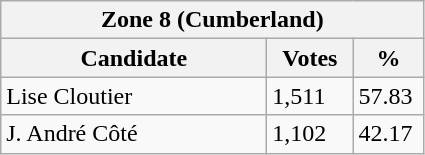<table class="wikitable">
<tr>
<th colspan="3">Zone 8 (Cumberland)</th>
</tr>
<tr>
<th style="width: 170px">Candidate</th>
<th style="width: 50px">Votes</th>
<th style="width: 40px">%</th>
</tr>
<tr>
<td>Lise Cloutier</td>
<td>1,511</td>
<td>57.83</td>
</tr>
<tr>
<td>J. André Côté</td>
<td>1,102</td>
<td>42.17</td>
</tr>
</table>
